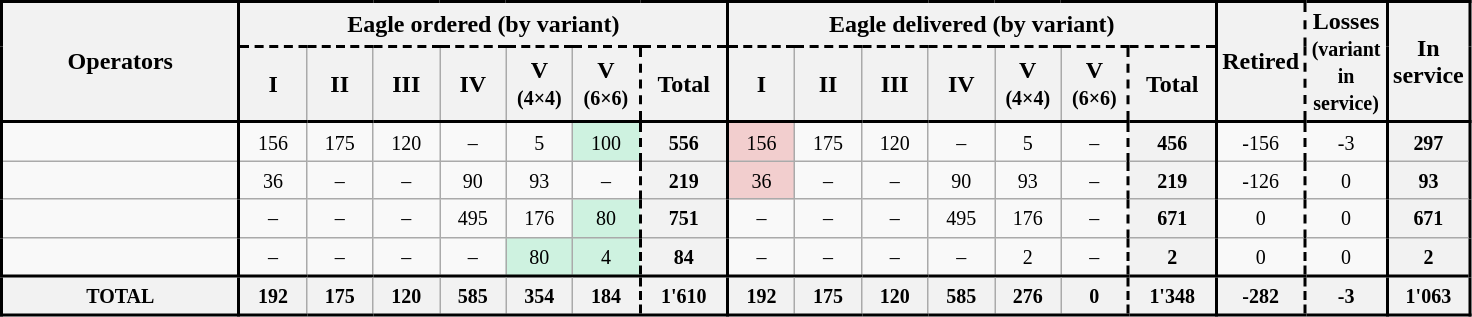<table class="wikitable">
<tr>
<th rowspan="2" style="width: 150px;border-right:solid 2px black;border-left:solid 2px black;border-top:solid 2px black;border-bottom:solid 2px black" ;>Operators</th>
<th colspan="7" style="border-right:solid 2px black;border-top:solid 2px black" ;>Eagle ordered (by variant)</th>
<th colspan="7" style="border-right:solid 2px black;border-top:solid 2px black" ;>Eagle delivered (by variant)</th>
<th rowspan="2" style="border-right:dashed 2px black;border-top:solid 2px black;border-bottom:solid 2px black" ;>Retired</th>
<th rowspan="2" style="border-right:solid 2px black;border-top:solid 2px black;border-bottom:solid 2px black" ;>Losses<br><small>(variant in service)</small></th>
<th rowspan="2" style="border-right:solid 2px black;border-top:solid 2px black;border-bottom:solid 2px black" ;>In service</th>
</tr>
<tr>
<th style="width: 37px;border-top:dashed 2px black;border-bottom:solid 2px black">I</th>
<th style="width: 37px;border-top:dashed 2px black;border-bottom:solid 2px black">II</th>
<th style="width: 37px;border-top:dashed 2px black;border-bottom:solid 2px black">III</th>
<th style="width: 37px;border-top:dashed 2px black;border-bottom:solid 2px black">IV</th>
<th style="width: 37px;border-top:dashed 2px black;border-bottom:solid 2px black">V<br><small>(4×4)</small></th>
<th style="width: 37px;border-top:dashed 2px black;border-bottom:solid 2px black">V<br><small>(6×6)</small></th>
<th style="width: 50px;border-top:dashed 2px black;border-left:dashed 2px black;border-right:solid 2px black;border-bottom:solid 2px black">Total</th>
<th style="width: 37px;border-top:dashed 2px black;border-bottom:solid 2px black">I</th>
<th style="width: 37px;border-top:dashed 2px black;border-bottom:solid 2px black">II</th>
<th style="width: 37px;border-top:dashed 2px black;border-bottom:solid 2px black">III</th>
<th style="width: 37px;border-top:dashed 2px black;border-bottom:solid 2px black">IV</th>
<th style="width: 37px;border-top:dashed 2px black;border-bottom:solid 2px black">V<br><small>(4×4)</small></th>
<th style="width: 37px;border-top:dashed 2px black;border-bottom:solid 2px black">V<br><small>(6×6)</small></th>
<th style="width: 50px;border-top:dashed 2px black;border-left:dashed 2px black;border-right:solid 2px black;border-bottom:solid 2px black">Total</th>
</tr>
<tr>
<td style="border-right:solid 2px black;border-left:solid 2px black"><small></small></td>
<td align="center"><small>156</small></td>
<td align="center"><small>175</small></td>
<td align="center"><small>120</small></td>
<td align="center"><small>–</small></td>
<td align="center"><small>5</small></td>
<td style="background:#CEF2E0" align="center"><small>100</small></td>
<th style="width: 35px;border-left:dashed 2px black;border-right:solid 2px black" align="center"><small>556</small></th>
<td align="center" style="background: #F2CECE;"><small>156</small></td>
<td align="center"><small>175</small></td>
<td align="center"><small>120</small></td>
<td align="center"><small>–</small></td>
<td align="center"><small>5</small></td>
<td align="center"><small>–</small></td>
<th style="width: 35px;border-left:dashed 2px black;border-right:solid 2px black" align="center"><small>456</small></th>
<td style="width: 35px;border-right:dashed 2px black" align="center"><small>-156</small></td>
<td style="width: 35px;border-right:solid 2px black" align="center"><small>-3</small></td>
<th style="width: 35px;border-right:solid 2px black" align="center"><small>297</small></th>
</tr>
<tr>
<td style="border-right:solid 2px black;border-left:solid 2px black"><small></small></td>
<td align="center"><small>36</small></td>
<td align="center"><small>–</small></td>
<td align="center"><small>–</small></td>
<td align="center"><small>90</small></td>
<td align="center"><small>93</small></td>
<td align="center"><small>–</small></td>
<th style="width: 35px;border-left:dashed 2px black;border-right:solid 2px black" align="center"><small>219</small></th>
<td style="background: #F2CECE;" align="center"><small>36</small></td>
<td align="center"><small>–</small></td>
<td align="center"><small>–</small></td>
<td align="center"><small>90</small></td>
<td align="center"><small>93</small></td>
<td align="center"><small>–</small></td>
<th style="width: 35px;border-left:dashed 2px black;border-right:solid 2px black" align="center"><small>219</small></th>
<td style="width: 35px;border-right:dashed 2px black" align="center"><small>-126</small></td>
<td style="width: 35px;border-right:solid 2px black" align="center"><small>0</small></td>
<th style="width: 35px;border-right:solid 2px black" align="center"><small>93</small></th>
</tr>
<tr>
<td style="border-right:solid 2px black;border-left:solid 2px black"><small></small></td>
<td align="center"><small>–</small></td>
<td align="center"><small>–</small></td>
<td align="center"><small>–</small></td>
<td align="center"><small>495</small></td>
<td align="center"><small>176</small></td>
<td style="background:#CEF2E0" align="center"><small>80</small></td>
<th style="width: 35px;border-left:dashed 2px black;border-right:solid 2px black" align="center"><small>751</small></th>
<td align="center"><small>–</small></td>
<td align="center"><small>–</small></td>
<td align="center"><small>–</small></td>
<td align="center"><small>495</small></td>
<td align="center"><small>176</small></td>
<td align="center"><small>–</small></td>
<th style="width: 35px;border-left:dashed 2px black;border-right:solid 2px black" align="center"><small>671</small></th>
<td style="width: 35px;border-right:dashed 2px black" align="center"><small>0</small></td>
<td style="width: 35px;border-right:solid 2px black" align="center"><small>0</small></td>
<th style="width: 35px;border-right:solid 2px black" align="center"><small>671</small></th>
</tr>
<tr>
<td style="border-right:solid 2px black;border-left:solid 2px black"><small></small></td>
<td align="center"><small>–</small></td>
<td align="center"><small>–</small></td>
<td align="center"><small>–</small></td>
<td align="center"><small>–</small></td>
<td style="background:#CEF2E0" align="center"><small>80</small></td>
<td style="background:#CEF2E0" align="center"><small>4</small></td>
<th style="width: 35px;border-left:dashed 2px black;border-right:solid 2px black" align="center"><small>84</small></th>
<td align="center"><small>–</small></td>
<td align="center"><small>–</small></td>
<td align="center"><small>–</small></td>
<td align="center"><small>–</small></td>
<td align="center"><small>2</small></td>
<td align="center"><small>–</small></td>
<th style="width: 35px;border-left:dashed 2px black;border-right:solid 2px black" align="center"><small>2</small></th>
<td style="width: 35px;border-right:dashed 2px black" align="center"><small>0</small></td>
<td style="width: 35px;border-right:solid 2px black" align="center"><small>0</small></td>
<th style="width: 35px;border-right:solid 2px black" align="center"><small>2</small></th>
</tr>
<tr>
<th style="border-right:solid 2px black;border-left:solid 2px black;border-bottom:solid 2px black;border-top:solid 2px black"><small>TOTAL</small></th>
<th style="border-bottom:solid 2px black;border-top:solid 2px black"><small>192</small></th>
<th style="border-bottom:solid 2px black;border-top:solid 2px black"><small>175</small></th>
<th style="border-bottom:solid 2px black;border-top:solid 2px black"><small>120</small></th>
<th style="border-bottom:solid 2px black;border-top:solid 2px black"><small>585</small></th>
<th style="border-bottom:solid 2px black;border-top:solid 2px black"><small>354</small></th>
<th style="border-bottom:solid 2px black;border-top:solid 2px black"><small>184</small></th>
<th style="border-right:solid 2px black;border-left:dashed 2px black;border-bottom:solid 2px black;border-top:solid 2px black"><small>1'610</small></th>
<th style="border-bottom:solid 2px black;border-top:solid 2px black"><small>192</small></th>
<th style="border-bottom:solid 2px black;border-top:solid 2px black"><small>175</small></th>
<th style="border-bottom:solid 2px black;border-top:solid 2px black"><small>120</small></th>
<th style="border-bottom:solid 2px black;border-top:solid 2px black"><small>585</small></th>
<th style="border-bottom:solid 2px black;border-top:solid 2px black"><small>276</small></th>
<th style="border-bottom:solid 2px black;border-top:solid 2px black"><small>0</small></th>
<th style="border-right:solid 2px black;border-left:dashed 2px black;border-bottom:solid 2px black;border-top:solid 2px black"><small>1'348</small></th>
<th style="border-right:dashed 2px black;border-bottom:solid 2px black;border-top:solid 2px black"><small><strong>-282</strong></small></th>
<th style="border-right:solid 2px black;border-bottom:solid 2px black;border-top:solid 2px black"><small><strong>-3</strong></small></th>
<th style="border-right:solid 2px black;border-bottom:solid 2px black;border-top:solid 2px black"><small>1'063</small></th>
</tr>
</table>
